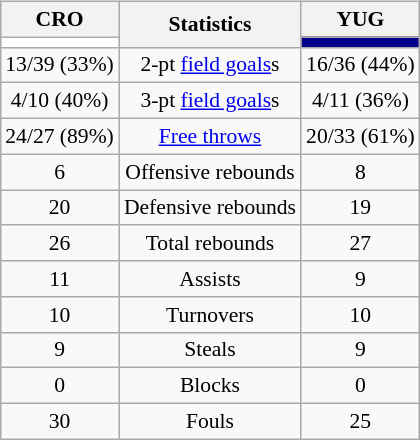<table style="width:100%;">
<tr>
<td valign=top align=right width=33%><br>













</td>
<td style="vertical-align:top; align:center; width:33%;"><br><table style="width:100%;">
<tr>
<td style="width=50%;"></td>
<td></td>
<td style="width=50%;"></td>
</tr>
</table>
<table class="wikitable" style="font-size:90%; text-align:center; margin:auto">
<tr>
<th>CRO</th>
<th rowspan=2>Statistics</th>
<th>YUG</th>
</tr>
<tr>
<td style="background:#FFFFFF;"></td>
<td style="background:#00008B;"></td>
</tr>
<tr>
<td>13/39	(33%)</td>
<td>2-pt <a href='#'>field goals</a>s</td>
<td>16/36 (44%)</td>
</tr>
<tr>
<td>4/10 (40%)</td>
<td>3-pt <a href='#'>field goals</a>s</td>
<td>4/11 (36%)</td>
</tr>
<tr>
<td>24/27 (89%)</td>
<td><a href='#'>Free throws</a></td>
<td>20/33 (61%)</td>
</tr>
<tr>
<td>6</td>
<td>Offensive rebounds</td>
<td>8</td>
</tr>
<tr>
<td>20</td>
<td>Defensive rebounds</td>
<td>19</td>
</tr>
<tr>
<td>26</td>
<td>Total rebounds</td>
<td>27</td>
</tr>
<tr>
<td>11</td>
<td>Assists</td>
<td>9</td>
</tr>
<tr>
<td>10</td>
<td>Turnovers</td>
<td>10</td>
</tr>
<tr>
<td>9</td>
<td>Steals</td>
<td>9</td>
</tr>
<tr>
<td>0</td>
<td>Blocks</td>
<td>0</td>
</tr>
<tr>
<td>30</td>
<td>Fouls</td>
<td>25</td>
</tr>
</table>
</td>
<td style="vertical-align:top; align:left; width:33%;"><br>













</td>
</tr>
</table>
